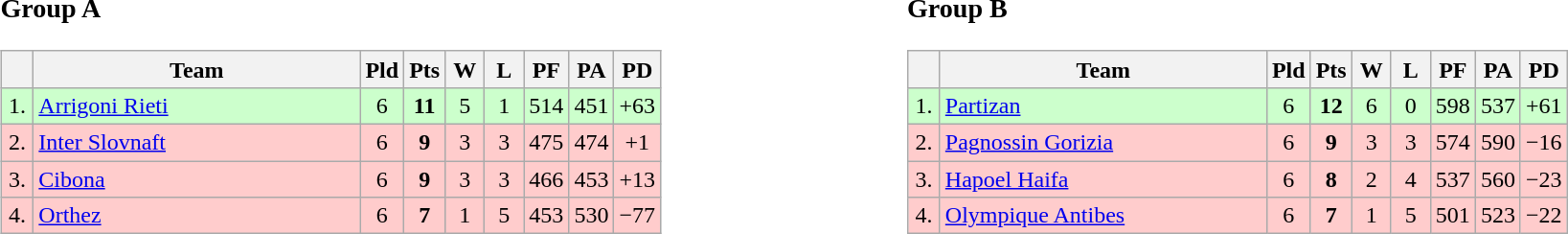<table>
<tr>
<td style="vertical-align:top; width:33%;"><br><h3>Group A</h3><table class="wikitable" style="text-align:center">
<tr>
<th width=15></th>
<th width=220>Team</th>
<th width=20>Pld</th>
<th width=20>Pts</th>
<th width=20>W</th>
<th width=20>L</th>
<th width=20>PF</th>
<th width=20>PA</th>
<th width=20>PD</th>
</tr>
<tr style="background: #ccffcc;">
<td>1.</td>
<td align=left> <a href='#'>Arrigoni Rieti</a></td>
<td>6</td>
<td><strong>11</strong></td>
<td>5</td>
<td>1</td>
<td>514</td>
<td>451</td>
<td>+63</td>
</tr>
<tr style="background: #ffcccc;">
<td>2.</td>
<td align=left> <a href='#'>Inter Slovnaft</a></td>
<td>6</td>
<td><strong>9</strong></td>
<td>3</td>
<td>3</td>
<td>475</td>
<td>474</td>
<td>+1</td>
</tr>
<tr style="background: #ffcccc;">
<td>3.</td>
<td align=left> <a href='#'>Cibona</a></td>
<td>6</td>
<td><strong>9</strong></td>
<td>3</td>
<td>3</td>
<td>466</td>
<td>453</td>
<td>+13</td>
</tr>
<tr style="background: #ffcccc;">
<td>4.</td>
<td align=left> <a href='#'>Orthez</a></td>
<td>6</td>
<td><strong>7</strong></td>
<td>1</td>
<td>5</td>
<td>453</td>
<td>530</td>
<td>−77</td>
</tr>
</table>
</td>
<td style="vertical-align:top; width:33%;"><br><h3>Group B</h3><table class="wikitable" style="text-align:center">
<tr>
<th width=15></th>
<th width=220>Team</th>
<th width=20>Pld</th>
<th width=20>Pts</th>
<th width=20>W</th>
<th width=20>L</th>
<th width=20>PF</th>
<th width=20>PA</th>
<th width=20>PD</th>
</tr>
<tr style="background: #ccffcc;">
<td>1.</td>
<td align=left> <a href='#'>Partizan</a></td>
<td>6</td>
<td><strong>12</strong></td>
<td>6</td>
<td>0</td>
<td>598</td>
<td>537</td>
<td>+61</td>
</tr>
<tr style="background: #ffcccc;">
<td>2.</td>
<td align=left> <a href='#'>Pagnossin Gorizia</a></td>
<td>6</td>
<td><strong>9</strong></td>
<td>3</td>
<td>3</td>
<td>574</td>
<td>590</td>
<td>−16</td>
</tr>
<tr style="background: #ffcccc;">
<td>3.</td>
<td align=left> <a href='#'>Hapoel Haifa</a></td>
<td>6</td>
<td><strong>8</strong></td>
<td>2</td>
<td>4</td>
<td>537</td>
<td>560</td>
<td>−23</td>
</tr>
<tr style="background: #ffcccc;">
<td>4.</td>
<td align=left> <a href='#'>Olympique Antibes</a></td>
<td>6</td>
<td><strong>7</strong></td>
<td>1</td>
<td>5</td>
<td>501</td>
<td>523</td>
<td>−22</td>
</tr>
</table>
</td>
</tr>
</table>
